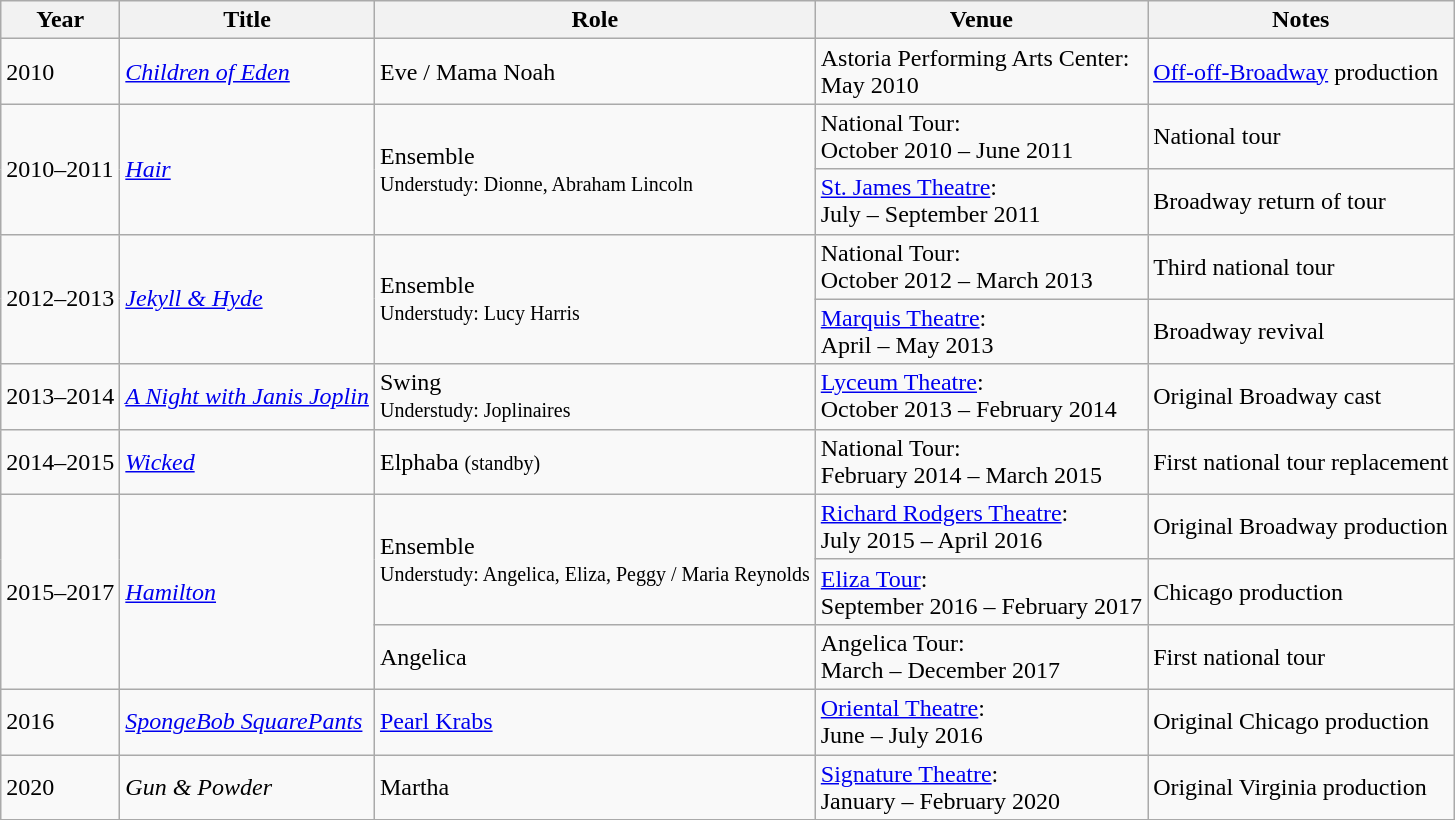<table class="wikitable plainrowheaders sortable">
<tr>
<th>Year</th>
<th>Title</th>
<th>Role</th>
<th class="unsortable">Venue</th>
<th>Notes</th>
</tr>
<tr>
<td>2010</td>
<td><em><a href='#'>Children of Eden</a></em></td>
<td>Eve / Mama Noah</td>
<td>Astoria Performing Arts Center:<br>May 2010</td>
<td><a href='#'>Off-off-Broadway</a> production</td>
</tr>
<tr>
<td rowspan="2">2010–2011</td>
<td rowspan="2"><em><a href='#'>Hair</a></em></td>
<td rowspan="2">Ensemble<br><small>Understudy: Dionne, Abraham Lincoln</small></td>
<td>National Tour:<br>October 2010 – June 2011</td>
<td>National tour</td>
</tr>
<tr>
<td><a href='#'>St. James Theatre</a>:<br>July – September 2011</td>
<td>Broadway return of tour</td>
</tr>
<tr>
<td rowspan="2">2012–2013</td>
<td rowspan="2"><em><a href='#'>Jekyll & Hyde</a></em></td>
<td rowspan="2">Ensemble<br><small>Understudy: Lucy Harris</small></td>
<td>National Tour:<br>October 2012 – March 2013</td>
<td>Third national tour</td>
</tr>
<tr>
<td><a href='#'>Marquis Theatre</a>:<br>April – May 2013</td>
<td>Broadway revival</td>
</tr>
<tr>
<td>2013–2014</td>
<td><em><a href='#'>A Night with Janis Joplin</a></em></td>
<td>Swing<br><small>Understudy: Joplinaires</small></td>
<td><a href='#'>Lyceum Theatre</a>:<br>October 2013 – February 2014</td>
<td>Original Broadway cast</td>
</tr>
<tr>
<td>2014–2015</td>
<td><em><a href='#'>Wicked</a></em></td>
<td>Elphaba <small>(standby)</small></td>
<td>National Tour:<br>February 2014 – March 2015</td>
<td>First national tour replacement</td>
</tr>
<tr>
<td rowspan="3">2015–2017</td>
<td rowspan="3"><em><a href='#'>Hamilton</a></em></td>
<td rowspan="2">Ensemble<br><small>Understudy: Angelica, Eliza, Peggy / Maria Reynolds</small></td>
<td><a href='#'>Richard Rodgers Theatre</a>:<br>July 2015 – April 2016</td>
<td>Original Broadway production</td>
</tr>
<tr>
<td><a href='#'>Eliza Tour</a>:<br>September 2016 – February 2017</td>
<td>Chicago production</td>
</tr>
<tr>
<td>Angelica</td>
<td>Angelica Tour:<br>March – December 2017</td>
<td>First national tour</td>
</tr>
<tr>
<td>2016</td>
<td><em><a href='#'>SpongeBob SquarePants</a></em></td>
<td><a href='#'>Pearl Krabs</a></td>
<td><a href='#'>Oriental Theatre</a>:<br>June – July 2016</td>
<td>Original Chicago production</td>
</tr>
<tr>
<td>2020</td>
<td><em>Gun & Powder</em></td>
<td>Martha</td>
<td><a href='#'>Signature Theatre</a>:<br>January – February 2020</td>
<td>Original Virginia production</td>
</tr>
<tr>
</tr>
</table>
